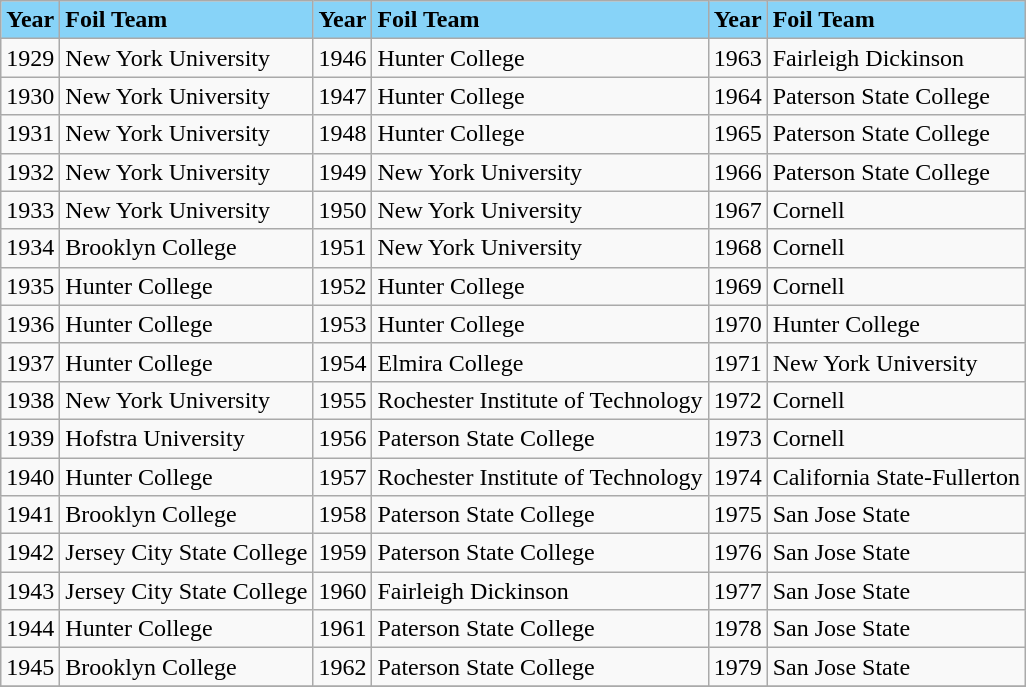<table class="wikitable">
<tr ! style="background-color: #87D3F8;">
<td><strong>Year</strong></td>
<td><strong>Foil Team</strong></td>
<td><strong>Year</strong></td>
<td><strong>Foil Team</strong></td>
<td><strong>Year</strong></td>
<td><strong>Foil Team</strong></td>
</tr>
<tr --->
<td>1929</td>
<td>New York University</td>
<td>1946</td>
<td>Hunter College</td>
<td>1963</td>
<td>Fairleigh Dickinson</td>
</tr>
<tr --->
<td>1930</td>
<td>New York University</td>
<td>1947</td>
<td>Hunter College</td>
<td>1964</td>
<td>Paterson State College</td>
</tr>
<tr --->
<td>1931</td>
<td>New York University</td>
<td>1948</td>
<td>Hunter College</td>
<td>1965</td>
<td>Paterson State College</td>
</tr>
<tr --->
<td>1932</td>
<td>New York University</td>
<td>1949</td>
<td>New York University</td>
<td>1966</td>
<td>Paterson State College</td>
</tr>
<tr --->
<td>1933</td>
<td>New York University</td>
<td>1950</td>
<td>New York University</td>
<td>1967</td>
<td>Cornell</td>
</tr>
<tr --->
<td>1934</td>
<td>Brooklyn College</td>
<td>1951</td>
<td>New York University</td>
<td>1968</td>
<td>Cornell</td>
</tr>
<tr --->
<td>1935</td>
<td>Hunter College</td>
<td>1952</td>
<td>Hunter College</td>
<td>1969</td>
<td>Cornell</td>
</tr>
<tr --->
<td>1936</td>
<td>Hunter College</td>
<td>1953</td>
<td>Hunter College</td>
<td>1970</td>
<td>Hunter College</td>
</tr>
<tr --->
<td>1937</td>
<td>Hunter College</td>
<td>1954</td>
<td>Elmira College</td>
<td>1971</td>
<td>New York University</td>
</tr>
<tr --->
<td>1938</td>
<td>New York University</td>
<td>1955</td>
<td>Rochester Institute of Technology</td>
<td>1972</td>
<td>Cornell</td>
</tr>
<tr --->
<td>1939</td>
<td>Hofstra University</td>
<td>1956</td>
<td>Paterson State College</td>
<td>1973</td>
<td>Cornell</td>
</tr>
<tr --->
<td>1940</td>
<td>Hunter College</td>
<td>1957</td>
<td>Rochester Institute of Technology</td>
<td>1974</td>
<td>California State-Fullerton</td>
</tr>
<tr --->
<td>1941</td>
<td>Brooklyn College</td>
<td>1958</td>
<td>Paterson State College</td>
<td>1975</td>
<td>San Jose State</td>
</tr>
<tr --->
<td>1942</td>
<td>Jersey City State College</td>
<td>1959</td>
<td>Paterson State College</td>
<td>1976</td>
<td>San Jose State</td>
</tr>
<tr --->
<td>1943</td>
<td>Jersey City State College</td>
<td>1960</td>
<td>Fairleigh Dickinson</td>
<td>1977</td>
<td>San Jose State</td>
</tr>
<tr --->
<td>1944</td>
<td>Hunter College</td>
<td>1961</td>
<td>Paterson State College</td>
<td>1978</td>
<td>San Jose State</td>
</tr>
<tr --->
<td>1945</td>
<td>Brooklyn College</td>
<td>1962</td>
<td>Paterson State College</td>
<td>1979</td>
<td>San Jose State</td>
</tr>
<tr --->
</tr>
</table>
